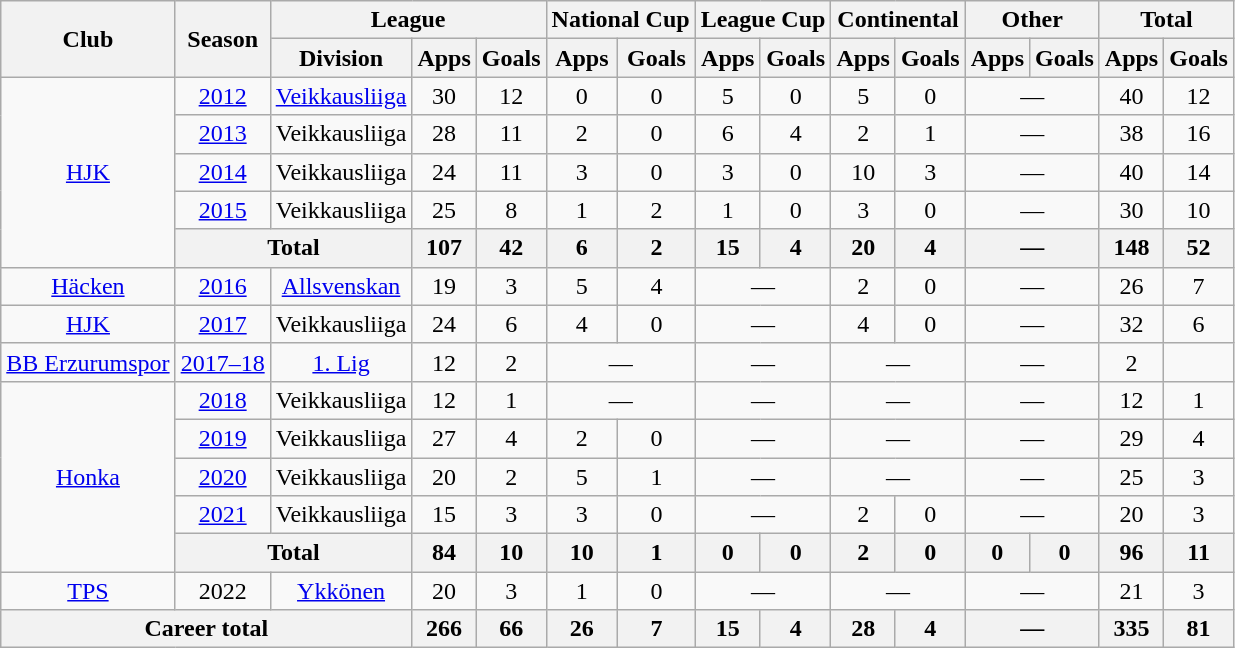<table class="wikitable" style="text-align:center">
<tr>
<th rowspan="2">Club</th>
<th rowspan="2">Season</th>
<th colspan="3">League</th>
<th colspan="2">National Cup</th>
<th colspan="2">League Cup</th>
<th colspan="2">Continental</th>
<th colspan="2">Other</th>
<th colspan="2">Total</th>
</tr>
<tr>
<th>Division</th>
<th>Apps</th>
<th>Goals</th>
<th>Apps</th>
<th>Goals</th>
<th>Apps</th>
<th>Goals</th>
<th>Apps</th>
<th>Goals</th>
<th>Apps</th>
<th>Goals</th>
<th>Apps</th>
<th>Goals</th>
</tr>
<tr>
<td rowspan="5" valign="center"><a href='#'>HJK</a></td>
<td><a href='#'>2012</a></td>
<td><a href='#'>Veikkausliiga</a></td>
<td>30</td>
<td>12</td>
<td>0</td>
<td>0</td>
<td>5</td>
<td>0</td>
<td>5</td>
<td>0</td>
<td colspan="2">—</td>
<td>40</td>
<td>12</td>
</tr>
<tr>
<td><a href='#'>2013</a></td>
<td>Veikkausliiga</td>
<td>28</td>
<td>11</td>
<td>2</td>
<td>0</td>
<td>6</td>
<td>4</td>
<td>2</td>
<td>1</td>
<td colspan="2">—</td>
<td>38</td>
<td>16</td>
</tr>
<tr>
<td><a href='#'>2014</a></td>
<td>Veikkausliiga</td>
<td>24</td>
<td>11</td>
<td>3</td>
<td>0</td>
<td>3</td>
<td>0</td>
<td>10</td>
<td>3</td>
<td colspan="2">—</td>
<td>40</td>
<td>14</td>
</tr>
<tr>
<td><a href='#'>2015</a></td>
<td>Veikkausliiga</td>
<td>25</td>
<td>8</td>
<td>1</td>
<td>2</td>
<td>1</td>
<td>0</td>
<td>3</td>
<td>0</td>
<td colspan="2">—</td>
<td>30</td>
<td>10</td>
</tr>
<tr>
<th colspan="2">Total</th>
<th>107</th>
<th>42</th>
<th>6</th>
<th>2</th>
<th>15</th>
<th>4</th>
<th>20</th>
<th>4</th>
<th colspan="2">—</th>
<th>148</th>
<th>52</th>
</tr>
<tr>
<td valign="center"><a href='#'>Häcken</a></td>
<td><a href='#'>2016</a></td>
<td><a href='#'>Allsvenskan</a></td>
<td>19</td>
<td>3</td>
<td>5</td>
<td>4</td>
<td colspan="2">—</td>
<td>2</td>
<td>0</td>
<td colspan="2">—</td>
<td>26</td>
<td>7</td>
</tr>
<tr>
<td valign="center"><a href='#'>HJK</a></td>
<td><a href='#'>2017</a></td>
<td>Veikkausliiga</td>
<td>24</td>
<td>6</td>
<td>4</td>
<td>0</td>
<td colspan="2">—</td>
<td>4</td>
<td>0</td>
<td colspan="2">—</td>
<td>32</td>
<td>6</td>
</tr>
<tr>
<td><a href='#'>BB Erzurumspor</a></td>
<td><a href='#'>2017–18</a></td>
<td><a href='#'>1. Lig</a></td>
<td>12</td>
<td>2</td>
<td colspan="2">—</td>
<td colspan="2">—</td>
<td colspan="2">—</td>
<td colspan="2">—</td>
<td 12>2</td>
</tr>
<tr>
<td rowspan=5><a href='#'>Honka</a></td>
<td><a href='#'>2018</a></td>
<td>Veikkausliiga</td>
<td>12</td>
<td>1</td>
<td colspan="2">—</td>
<td colspan="2">—</td>
<td colspan="2">—</td>
<td colspan="2">—</td>
<td>12</td>
<td>1</td>
</tr>
<tr>
<td><a href='#'>2019</a></td>
<td>Veikkausliiga</td>
<td>27</td>
<td>4</td>
<td>2</td>
<td>0</td>
<td colspan="2">—</td>
<td colspan="2">—</td>
<td colspan="2">—</td>
<td>29</td>
<td>4</td>
</tr>
<tr>
<td><a href='#'>2020</a></td>
<td>Veikkausliiga</td>
<td>20</td>
<td>2</td>
<td>5</td>
<td>1</td>
<td colspan="2">—</td>
<td colspan="2">—</td>
<td colspan="2">—</td>
<td>25</td>
<td>3</td>
</tr>
<tr>
<td><a href='#'>2021</a></td>
<td>Veikkausliiga</td>
<td>15</td>
<td>3</td>
<td>3</td>
<td>0</td>
<td colspan="2">—</td>
<td>2</td>
<td>0</td>
<td colspan="2">—</td>
<td>20</td>
<td>3</td>
</tr>
<tr>
<th colspan=2>Total</th>
<th>84</th>
<th>10</th>
<th>10</th>
<th>1</th>
<th>0</th>
<th>0</th>
<th>2</th>
<th>0</th>
<th>0</th>
<th>0</th>
<th>96</th>
<th>11</th>
</tr>
<tr>
<td><a href='#'>TPS</a></td>
<td>2022</td>
<td><a href='#'>Ykkönen</a></td>
<td>20</td>
<td>3</td>
<td>1</td>
<td>0</td>
<td colspan="2">—</td>
<td colspan="2">—</td>
<td colspan="2">—</td>
<td>21</td>
<td>3</td>
</tr>
<tr>
<th colspan="3">Career total</th>
<th>266</th>
<th>66</th>
<th>26</th>
<th>7</th>
<th>15</th>
<th>4</th>
<th>28</th>
<th>4</th>
<th colspan="2">—</th>
<th>335</th>
<th>81</th>
</tr>
</table>
